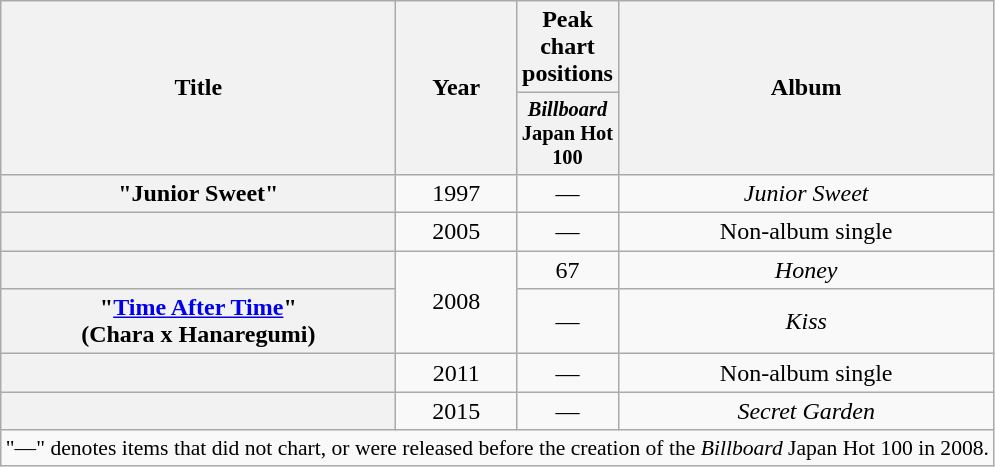<table class="wikitable plainrowheaders" style="text-align:center;">
<tr>
<th scope="col" rowspan="2" style="width:16em;">Title</th>
<th scope="col" rowspan="2">Year</th>
<th scope="col" colspan="1">Peak chart positions</th>
<th scope="col" rowspan="2">Album</th>
</tr>
<tr>
<th style="width:3em;font-size:85%"><em>Billboard</em> Japan Hot 100<br></th>
</tr>
<tr>
<th scope="row">"Junior Sweet"</th>
<td>1997</td>
<td>—</td>
<td><em>Junior Sweet</em></td>
</tr>
<tr>
<th scope="row"></th>
<td>2005</td>
<td>—</td>
<td>Non-album single</td>
</tr>
<tr>
<th scope="row"></th>
<td rowspan="2">2008</td>
<td>67</td>
<td><em>Honey</em></td>
</tr>
<tr>
<th scope="row">"<a href='#'>Time After Time</a>"<br><span>(Chara x Hanaregumi)</span></th>
<td>—</td>
<td><em>Kiss</em></td>
</tr>
<tr>
<th scope="row"></th>
<td>2011</td>
<td>—</td>
<td>Non-album single</td>
</tr>
<tr>
<th scope="row"></th>
<td>2015</td>
<td>—</td>
<td><em>Secret Garden</em></td>
</tr>
<tr>
<td colspan="12" align="center" style="font-size:90%;">"—" denotes items that did not chart, or were released before the creation of the <em>Billboard</em> Japan Hot 100 in 2008.</td>
</tr>
</table>
